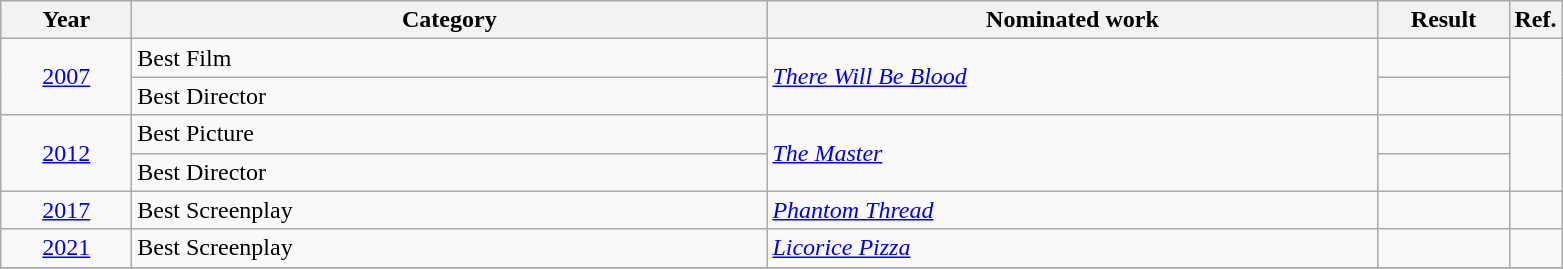<table class=wikitable>
<tr>
<th scope="col" style="width:5em;">Year</th>
<th scope="col" style="width:26em;">Category</th>
<th scope="col" style="width:25em;">Nominated work</th>
<th scope="col" style="width:5em;">Result</th>
<th>Ref.</th>
</tr>
<tr>
<td style="text-align:center;" rowspan="2"><a href='#'>2007</a></td>
<td>Best Film</td>
<td rowspan="2"><em><a href='#'>There Will Be Blood</a></em></td>
<td></td>
<td rowspan="2"></td>
</tr>
<tr>
<td>Best Director</td>
<td></td>
</tr>
<tr>
<td style="text-align:center;" rowspan="2"><a href='#'>2012</a></td>
<td>Best Picture</td>
<td rowspan="2"><em><a href='#'>The Master</a></em></td>
<td></td>
<td rowspan="2"></td>
</tr>
<tr>
<td>Best Director</td>
<td></td>
</tr>
<tr>
<td style="text-align:center;"><a href='#'>2017</a></td>
<td>Best Screenplay</td>
<td><em><a href='#'>Phantom Thread</a></em></td>
<td></td>
<td></td>
</tr>
<tr>
<td style="text-align:center;"><a href='#'>2021</a></td>
<td>Best Screenplay</td>
<td><em><a href='#'>Licorice Pizza</a></em></td>
<td></td>
<td></td>
</tr>
<tr>
</tr>
</table>
